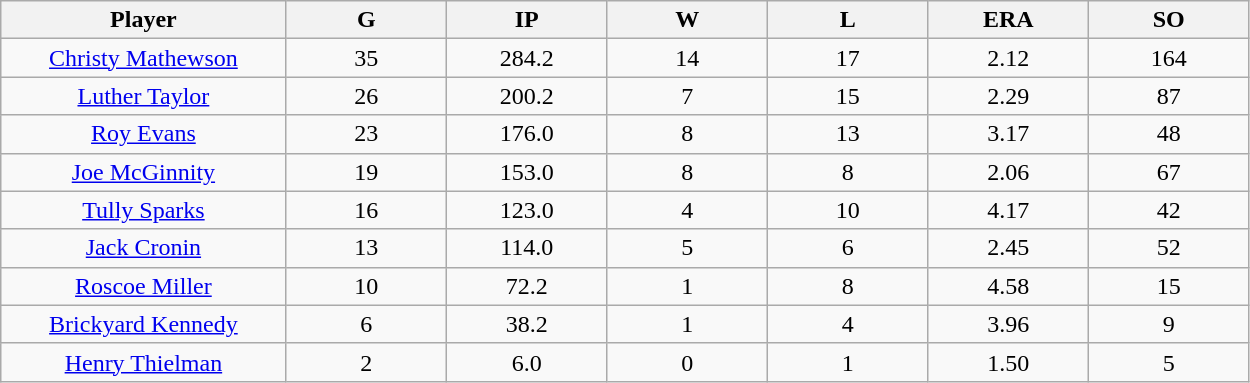<table class="wikitable sortable">
<tr>
<th bgcolor="#DDDDFF" width="16%">Player</th>
<th bgcolor="#DDDDFF" width="9%">G</th>
<th bgcolor="#DDDDFF" width="9%">IP</th>
<th bgcolor="#DDDDFF" width="9%">W</th>
<th bgcolor="#DDDDFF" width="9%">L</th>
<th bgcolor="#DDDDFF" width="9%">ERA</th>
<th bgcolor="#DDDDFF" width="9%">SO</th>
</tr>
<tr align="center">
<td><a href='#'>Christy Mathewson</a></td>
<td>35</td>
<td>284.2</td>
<td>14</td>
<td>17</td>
<td>2.12</td>
<td>164</td>
</tr>
<tr align=center>
<td><a href='#'>Luther Taylor</a></td>
<td>26</td>
<td>200.2</td>
<td>7</td>
<td>15</td>
<td>2.29</td>
<td>87</td>
</tr>
<tr align=center>
<td><a href='#'>Roy Evans</a></td>
<td>23</td>
<td>176.0</td>
<td>8</td>
<td>13</td>
<td>3.17</td>
<td>48</td>
</tr>
<tr align=center>
<td><a href='#'>Joe McGinnity</a></td>
<td>19</td>
<td>153.0</td>
<td>8</td>
<td>8</td>
<td>2.06</td>
<td>67</td>
</tr>
<tr align=center>
<td><a href='#'>Tully Sparks</a></td>
<td>16</td>
<td>123.0</td>
<td>4</td>
<td>10</td>
<td>4.17</td>
<td>42</td>
</tr>
<tr align=center>
<td><a href='#'>Jack Cronin</a></td>
<td>13</td>
<td>114.0</td>
<td>5</td>
<td>6</td>
<td>2.45</td>
<td>52</td>
</tr>
<tr align=center>
<td><a href='#'>Roscoe Miller</a></td>
<td>10</td>
<td>72.2</td>
<td>1</td>
<td>8</td>
<td>4.58</td>
<td>15</td>
</tr>
<tr align=center>
<td><a href='#'>Brickyard Kennedy</a></td>
<td>6</td>
<td>38.2</td>
<td>1</td>
<td>4</td>
<td>3.96</td>
<td>9</td>
</tr>
<tr align=center>
<td><a href='#'>Henry Thielman</a></td>
<td>2</td>
<td>6.0</td>
<td>0</td>
<td>1</td>
<td>1.50</td>
<td>5</td>
</tr>
</table>
